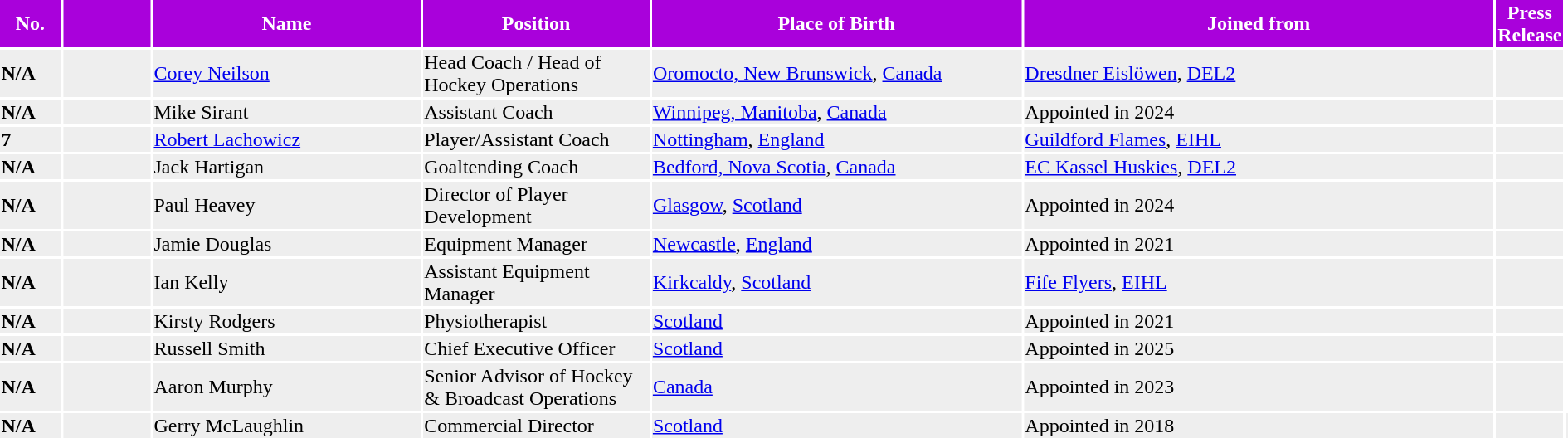<table>
<tr bgcolor=#A901DB style="color: #ffffff">
<th width=4%>No.</th>
<th width=6%></th>
<th width=18%>Name</th>
<th width=15%>Position</th>
<th width=25%>Place of Birth</th>
<th width=32%>Joined from</th>
<th width=10%>Press Release</th>
</tr>
<tr style="background:#eee;">
<td><strong>N/A</strong></td>
<td></td>
<td align="left"><a href='#'>Corey Neilson</a></td>
<td>Head Coach / Head of Hockey Operations</td>
<td><a href='#'>Oromocto, New Brunswick</a>, <a href='#'>Canada</a></td>
<td align="left"><a href='#'>Dresdner Eislöwen</a>, <a href='#'>DEL2</a></td>
<td></td>
</tr>
<tr style="background:#eee;">
<td><strong>N/A</strong></td>
<td></td>
<td align="left">Mike Sirant</td>
<td>Assistant Coach</td>
<td><a href='#'>Winnipeg, Manitoba</a>, <a href='#'>Canada</a></td>
<td align="left">Appointed in 2024</td>
<td></td>
</tr>
<tr style="background:#eee;">
<td><strong>7</strong></td>
<td></td>
<td align="left"><a href='#'>Robert Lachowicz</a></td>
<td>Player/Assistant Coach</td>
<td align="left"><a href='#'>Nottingham</a>, <a href='#'>England</a></td>
<td align="left"><a href='#'>Guildford Flames</a>, <a href='#'>EIHL</a></td>
<td></td>
</tr>
<tr style="background:#eee;">
<td><strong>N/A</strong></td>
<td></td>
<td align="left">Jack Hartigan</td>
<td>Goaltending Coach</td>
<td><a href='#'>Bedford, Nova Scotia</a>, <a href='#'>Canada</a></td>
<td align="left"><a href='#'>EC Kassel Huskies</a>, <a href='#'>DEL2</a></td>
<td></td>
</tr>
<tr style="background:#eee;">
<td><strong>N/A</strong></td>
<td></td>
<td align="left">Paul Heavey</td>
<td>Director of Player Development</td>
<td><a href='#'>Glasgow</a>, <a href='#'>Scotland</a></td>
<td align="left">Appointed in 2024</td>
<td></td>
</tr>
<tr style="background:#eee;">
<td><strong>N/A</strong></td>
<td></td>
<td align="left">Jamie Douglas</td>
<td>Equipment Manager</td>
<td><a href='#'>Newcastle</a>, <a href='#'>England</a></td>
<td align="left">Appointed in 2021</td>
<td></td>
</tr>
<tr style="background:#eee;">
<td><strong>N/A</strong></td>
<td></td>
<td align="left">Ian Kelly</td>
<td>Assistant Equipment Manager</td>
<td><a href='#'>Kirkcaldy</a>, <a href='#'>Scotland</a></td>
<td align="left"><a href='#'>Fife Flyers</a>, <a href='#'>EIHL</a></td>
<td></td>
</tr>
<tr style="background:#eee;">
<td><strong>N/A</strong></td>
<td></td>
<td align="left">Kirsty Rodgers</td>
<td>Physiotherapist</td>
<td><a href='#'>Scotland</a></td>
<td align="left">Appointed in 2021</td>
<td></td>
</tr>
<tr style="background:#eee;">
<td><strong>N/A</strong></td>
<td></td>
<td align="left">Russell Smith</td>
<td>Chief Executive Officer</td>
<td><a href='#'>Scotland</a></td>
<td align="left">Appointed in 2025</td>
<td></td>
</tr>
<tr style="background:#eee;">
<td><strong>N/A</strong></td>
<td></td>
<td align="left">Aaron Murphy</td>
<td>Senior Advisor of Hockey & Broadcast Operations</td>
<td><a href='#'>Canada</a></td>
<td align="left">Appointed in 2023</td>
<td></td>
</tr>
<tr style="background:#eee;">
<td><strong>N/A</strong></td>
<td></td>
<td align="left">Gerry McLaughlin</td>
<td>Commercial Director</td>
<td><a href='#'>Scotland</a></td>
<td align="left">Appointed in 2018</td>
<td></td>
<td></td>
</tr>
</table>
